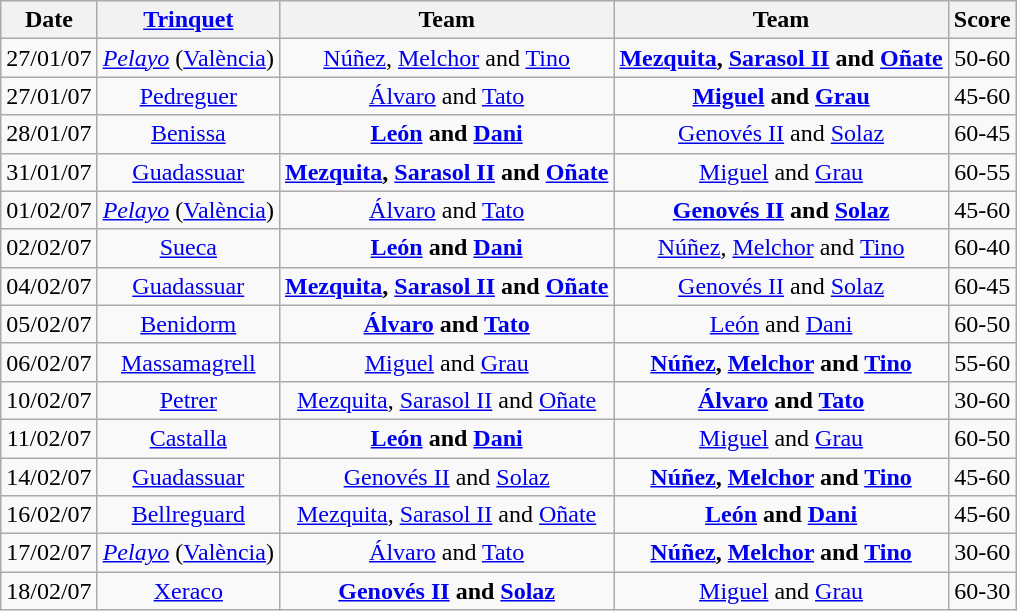<table class="wikitable">
<tr>
<th>Date</th>
<th><a href='#'>Trinquet</a></th>
<th>Team</th>
<th>Team</th>
<th>Score</th>
</tr>
<tr align="center">
<td>27/01/07</td>
<td><em><a href='#'>Pelayo</a></em> (<a href='#'>València</a>)</td>
<td><a href='#'>Núñez</a>, <a href='#'>Melchor</a> and <a href='#'>Tino</a></td>
<td><strong><a href='#'>Mezquita</a>, <a href='#'>Sarasol II</a> and <a href='#'>Oñate</a></strong></td>
<td>50-60</td>
</tr>
<tr align="center">
<td>27/01/07</td>
<td><a href='#'>Pedreguer</a></td>
<td><a href='#'>Álvaro</a> and <a href='#'>Tato</a></td>
<td><strong><a href='#'>Miguel</a> and <a href='#'>Grau</a></strong></td>
<td>45-60</td>
</tr>
<tr align="center">
<td>28/01/07</td>
<td><a href='#'>Benissa</a></td>
<td><strong><a href='#'>León</a> and <a href='#'>Dani</a></strong></td>
<td><a href='#'>Genovés II</a> and <a href='#'>Solaz</a></td>
<td>60-45</td>
</tr>
<tr align="center">
<td>31/01/07</td>
<td><a href='#'>Guadassuar</a></td>
<td><strong><a href='#'>Mezquita</a>, <a href='#'>Sarasol II</a> and <a href='#'>Oñate</a></strong></td>
<td><a href='#'>Miguel</a> and <a href='#'>Grau</a></td>
<td>60-55</td>
</tr>
<tr align="center">
<td>01/02/07</td>
<td><em><a href='#'>Pelayo</a></em> (<a href='#'>València</a>)</td>
<td><a href='#'>Álvaro</a> and <a href='#'>Tato</a></td>
<td><strong><a href='#'>Genovés II</a> and <a href='#'>Solaz</a></strong></td>
<td>45-60</td>
</tr>
<tr align="center">
<td>02/02/07</td>
<td><a href='#'>Sueca</a></td>
<td><strong><a href='#'>León</a> and <a href='#'>Dani</a></strong></td>
<td><a href='#'>Núñez</a>, <a href='#'>Melchor</a> and <a href='#'>Tino</a></td>
<td>60-40</td>
</tr>
<tr align="center">
<td>04/02/07</td>
<td><a href='#'>Guadassuar</a></td>
<td><strong><a href='#'>Mezquita</a>, <a href='#'>Sarasol II</a> and <a href='#'>Oñate</a></strong></td>
<td><a href='#'>Genovés II</a> and <a href='#'>Solaz</a></td>
<td>60-45</td>
</tr>
<tr align="center">
<td>05/02/07</td>
<td><a href='#'>Benidorm</a></td>
<td><strong><a href='#'>Álvaro</a> and <a href='#'>Tato</a></strong></td>
<td><a href='#'>León</a> and <a href='#'>Dani</a></td>
<td>60-50</td>
</tr>
<tr align="center">
<td>06/02/07</td>
<td><a href='#'>Massamagrell</a></td>
<td><a href='#'>Miguel</a> and <a href='#'>Grau</a></td>
<td><strong><a href='#'>Núñez</a>, <a href='#'>Melchor</a> and <a href='#'>Tino</a></strong></td>
<td>55-60</td>
</tr>
<tr align="center">
<td>10/02/07</td>
<td><a href='#'>Petrer</a></td>
<td><a href='#'>Mezquita</a>, <a href='#'>Sarasol II</a> and <a href='#'>Oñate</a></td>
<td><strong><a href='#'>Álvaro</a> and <a href='#'>Tato</a></strong></td>
<td>30-60</td>
</tr>
<tr align="center">
<td>11/02/07</td>
<td><a href='#'>Castalla</a></td>
<td><strong><a href='#'>León</a> and <a href='#'>Dani</a></strong></td>
<td><a href='#'>Miguel</a> and <a href='#'>Grau</a></td>
<td>60-50</td>
</tr>
<tr align="center">
<td>14/02/07</td>
<td><a href='#'>Guadassuar</a></td>
<td><a href='#'>Genovés II</a> and <a href='#'>Solaz</a></td>
<td><strong><a href='#'>Núñez</a>, <a href='#'>Melchor</a> and <a href='#'>Tino</a></strong></td>
<td>45-60</td>
</tr>
<tr align="center">
<td>16/02/07</td>
<td><a href='#'>Bellreguard</a></td>
<td><a href='#'>Mezquita</a>, <a href='#'>Sarasol II</a> and <a href='#'>Oñate</a></td>
<td><strong><a href='#'>León</a> and <a href='#'>Dani</a></strong></td>
<td>45-60</td>
</tr>
<tr align="center">
<td>17/02/07</td>
<td><em><a href='#'>Pelayo</a></em> (<a href='#'>València</a>)</td>
<td><a href='#'>Álvaro</a> and <a href='#'>Tato</a></td>
<td><strong><a href='#'>Núñez</a>, <a href='#'>Melchor</a> and <a href='#'>Tino</a></strong></td>
<td>30-60</td>
</tr>
<tr align="center">
<td>18/02/07</td>
<td><a href='#'>Xeraco</a></td>
<td><strong><a href='#'>Genovés II</a> and <a href='#'>Solaz</a></strong></td>
<td><a href='#'>Miguel</a> and <a href='#'>Grau</a></td>
<td>60-30</td>
</tr>
</table>
